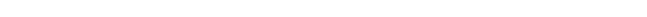<table style="width:66%; text-align:center;">
<tr style="color:white;">
<td style="background:"><strong>66</strong></td>
<td style="background:"><strong>48</strong></td>
</tr>
</table>
